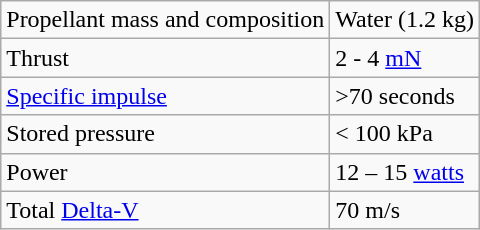<table class="wikitable floatright" title=Thruster design parameters>
<tr>
<td>Propellant mass and composition</td>
<td>Water (1.2 kg)</td>
</tr>
<tr>
<td>Thrust</td>
<td>2 - 4 <a href='#'>mN</a></td>
</tr>
<tr>
<td><a href='#'>Specific impulse</a></td>
<td>>70 seconds</td>
</tr>
<tr>
<td>Stored pressure</td>
<td>< 100 kPa</td>
</tr>
<tr>
<td>Power</td>
<td>12 – 15 <a href='#'>watts</a></td>
</tr>
<tr>
<td>Total <a href='#'>Delta-V</a></td>
<td>70 m/s</td>
</tr>
</table>
